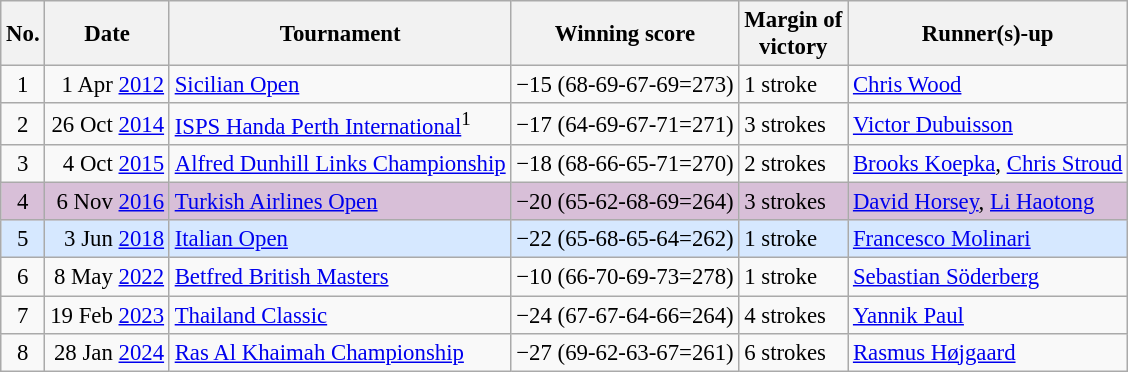<table class="wikitable" style="font-size:95%;">
<tr>
<th>No.</th>
<th>Date</th>
<th>Tournament</th>
<th>Winning score</th>
<th>Margin of<br>victory</th>
<th>Runner(s)-up</th>
</tr>
<tr>
<td align=center>1</td>
<td align=right>1 Apr <a href='#'>2012</a></td>
<td><a href='#'>Sicilian Open</a></td>
<td>−15 (68-69-67-69=273)</td>
<td>1 stroke</td>
<td> <a href='#'>Chris Wood</a></td>
</tr>
<tr>
<td align=center>2</td>
<td align=right>26 Oct <a href='#'>2014</a></td>
<td><a href='#'>ISPS Handa Perth International</a><sup>1</sup></td>
<td>−17 (64-69-67-71=271)</td>
<td>3 strokes</td>
<td> <a href='#'>Victor Dubuisson</a></td>
</tr>
<tr>
<td align=center>3</td>
<td align=right>4 Oct <a href='#'>2015</a></td>
<td><a href='#'>Alfred Dunhill Links Championship</a></td>
<td>−18 (68-66-65-71=270)</td>
<td>2 strokes</td>
<td> <a href='#'>Brooks Koepka</a>,  <a href='#'>Chris Stroud</a></td>
</tr>
<tr style="background:thistle;">
<td align=center>4</td>
<td align=right>6 Nov <a href='#'>2016</a></td>
<td><a href='#'>Turkish Airlines Open</a></td>
<td>−20 (65-62-68-69=264)</td>
<td>3 strokes</td>
<td> <a href='#'>David Horsey</a>,  <a href='#'>Li Haotong</a></td>
</tr>
<tr style="background:#D6E8FF;">
<td align=center>5</td>
<td align=right>3 Jun <a href='#'>2018</a></td>
<td><a href='#'>Italian Open</a></td>
<td>−22 (65-68-65-64=262)</td>
<td>1 stroke</td>
<td> <a href='#'>Francesco Molinari</a></td>
</tr>
<tr>
<td align=center>6</td>
<td align=right>8 May <a href='#'>2022</a></td>
<td><a href='#'>Betfred British Masters</a></td>
<td>−10 (66-70-69-73=278)</td>
<td>1 stroke</td>
<td> <a href='#'>Sebastian Söderberg</a></td>
</tr>
<tr>
<td align=center>7</td>
<td align=right>19 Feb <a href='#'>2023</a></td>
<td><a href='#'>Thailand Classic</a></td>
<td>−24 (67-67-64-66=264)</td>
<td>4 strokes</td>
<td> <a href='#'>Yannik Paul</a></td>
</tr>
<tr>
<td align=center>8</td>
<td align=right>28 Jan <a href='#'>2024</a></td>
<td><a href='#'>Ras Al Khaimah Championship</a></td>
<td>−27 (69-62-63-67=261)</td>
<td>6 strokes</td>
<td> <a href='#'>Rasmus Højgaard</a></td>
</tr>
</table>
